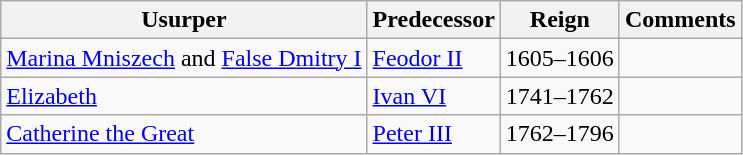<table class="wikitable">
<tr>
<th>Usurper</th>
<th>Predecessor</th>
<th>Reign</th>
<th>Comments</th>
</tr>
<tr>
<td><a href='#'>Marina Mniszech</a> and <a href='#'>False Dmitry I</a></td>
<td><a href='#'>Feodor II</a></td>
<td>1605–1606</td>
<td></td>
</tr>
<tr>
<td><a href='#'>Elizabeth</a></td>
<td><a href='#'>Ivan VI</a></td>
<td>1741–1762</td>
<td></td>
</tr>
<tr>
<td><a href='#'>Catherine the Great</a></td>
<td><a href='#'>Peter III</a></td>
<td>1762–1796</td>
<td></td>
</tr>
</table>
